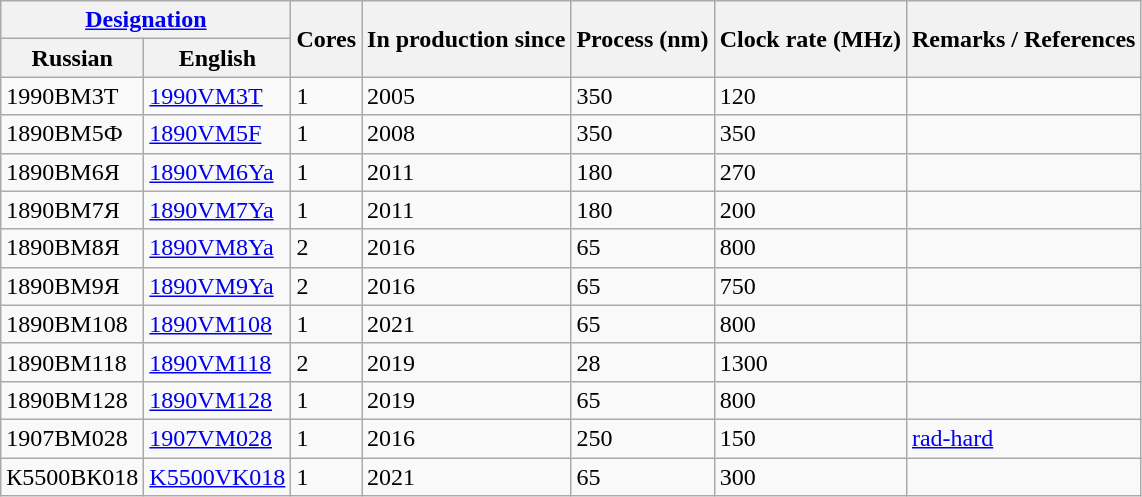<table class="wikitable sortable">
<tr>
<th colspan=2><a href='#'>Designation</a></th>
<th rowspan=2>Cores</th>
<th rowspan=2>In production since</th>
<th rowspan=2>Process (nm)</th>
<th rowspan=2>Clock rate (MHz)</th>
<th rowspan=2>Remarks / References</th>
</tr>
<tr>
<th>Russian</th>
<th>English</th>
</tr>
<tr>
<td>1990ВМ3Т</td>
<td><a href='#'>1990VM3T</a></td>
<td>1</td>
<td>2005</td>
<td>350</td>
<td>120</td>
<td></td>
</tr>
<tr>
<td>1890ВМ5Ф</td>
<td><a href='#'>1890VM5F</a></td>
<td>1</td>
<td>2008</td>
<td>350</td>
<td>350</td>
<td></td>
</tr>
<tr>
<td>1890ВМ6Я</td>
<td><a href='#'>1890VM6Ya</a></td>
<td>1</td>
<td>2011</td>
<td>180</td>
<td>270</td>
<td></td>
</tr>
<tr>
<td>1890ВМ7Я</td>
<td><a href='#'>1890VM7Ya</a></td>
<td>1</td>
<td>2011</td>
<td>180</td>
<td>200</td>
<td></td>
</tr>
<tr>
<td>1890ВМ8Я</td>
<td><a href='#'>1890VM8Ya</a></td>
<td>2</td>
<td>2016</td>
<td>65</td>
<td>800</td>
<td></td>
</tr>
<tr>
<td>1890ВМ9Я</td>
<td><a href='#'>1890VM9Ya</a></td>
<td>2</td>
<td>2016</td>
<td>65</td>
<td>750</td>
<td></td>
</tr>
<tr>
<td>1890ВМ108</td>
<td><a href='#'>1890VM108</a></td>
<td>1</td>
<td>2021</td>
<td>65</td>
<td>800</td>
<td></td>
</tr>
<tr>
<td>1890ВМ118</td>
<td><a href='#'>1890VM118</a></td>
<td>2</td>
<td>2019</td>
<td>28</td>
<td>1300</td>
<td></td>
</tr>
<tr>
<td>1890ВМ128</td>
<td><a href='#'>1890VM128</a></td>
<td>1</td>
<td>2019</td>
<td>65</td>
<td>800</td>
<td></td>
</tr>
<tr>
<td>1907BM028</td>
<td><a href='#'>1907VM028</a></td>
<td>1</td>
<td>2016</td>
<td>250</td>
<td>150</td>
<td><a href='#'>rad-hard</a></td>
</tr>
<tr>
<td>К5500ВК018</td>
<td><a href='#'>K5500VK018</a></td>
<td>1</td>
<td>2021</td>
<td>65</td>
<td>300</td>
<td></td>
</tr>
</table>
